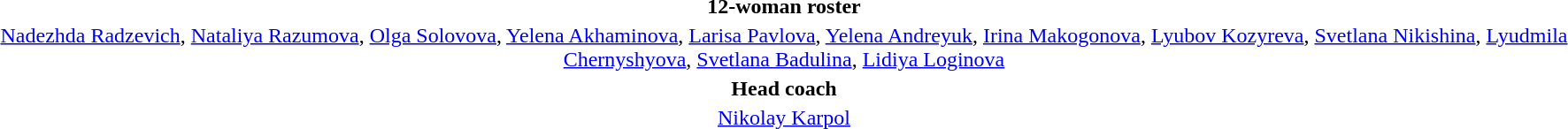<table style="text-align:center; margin-top:2em; margin-left:auto; margin-right:auto">
<tr>
<td><strong>12-woman roster</strong></td>
</tr>
<tr>
<td><a href='#'>Nadezhda Radzevich</a>, <a href='#'>Nataliya Razumova</a>, <a href='#'>Olga Solovova</a>, <a href='#'>Yelena Akhaminova</a>, <a href='#'>Larisa Pavlova</a>, <a href='#'>Yelena Andreyuk</a>, <a href='#'>Irina Makogonova</a>, <a href='#'>Lyubov Kozyreva</a>, <a href='#'>Svetlana Nikishina</a>, <a href='#'>Lyudmila Chernyshyova</a>, <a href='#'>Svetlana Badulina</a>, <a href='#'>Lidiya Loginova</a></td>
</tr>
<tr>
<td><strong>Head coach</strong></td>
</tr>
<tr>
<td><a href='#'>Nikolay Karpol</a></td>
</tr>
</table>
